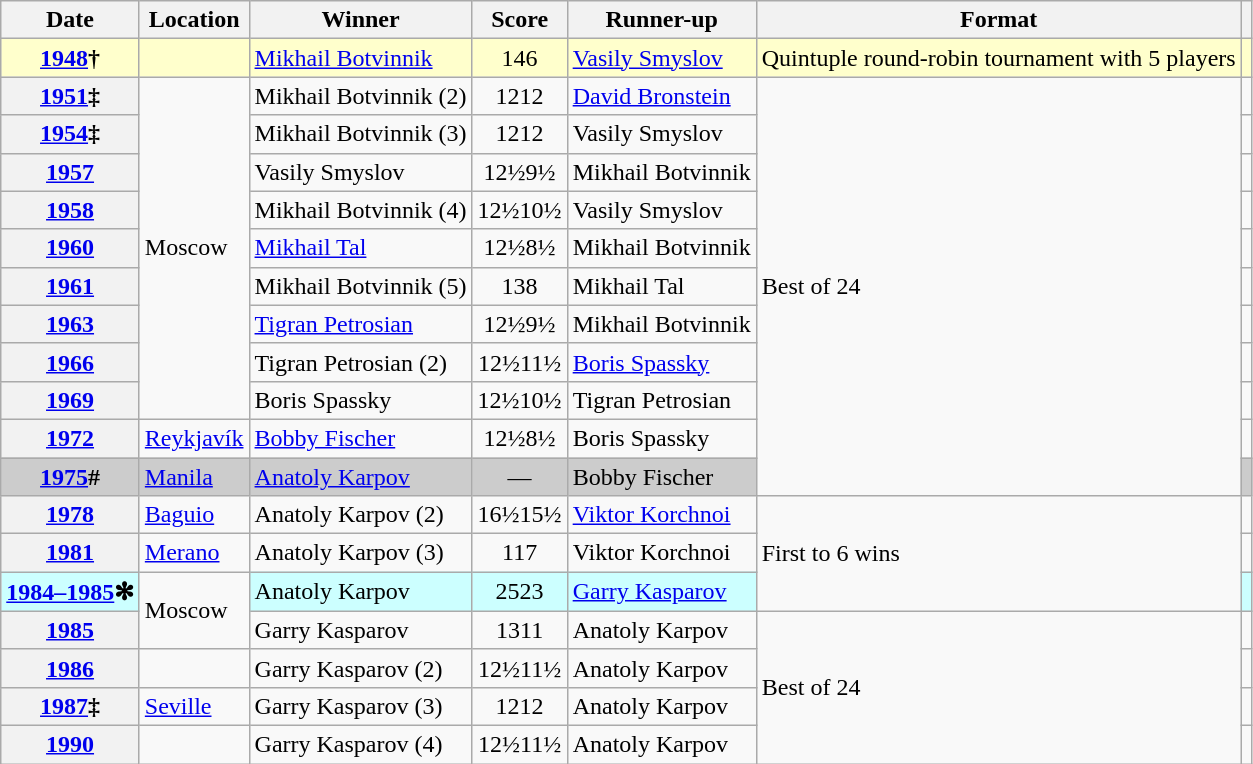<table class="wikitable sortable">
<tr>
<th scope="col">Date</th>
<th scope="col" class="unsortable">Location</th>
<th scope="col">Winner</th>
<th scope="col" class="unsortable">Score</th>
<th scope="col">Runner-up</th>
<th scope="col" class="unsortable">Format</th>
<th scope="col" class="unsortable"></th>
</tr>
<tr style="background-color:#ffc">
<th scope="row" style="background-color:#ffc"><a href='#'>1948</a>†</th>
<td></td>
<td data-sort-value="Botvinnik, Mikhail"> <a href='#'>Mikhail Botvinnik</a></td>
<td style="text-align:center">146</td>
<td data-sort-value="Smyslov, Vasily"> <a href='#'>Vasily Smyslov</a></td>
<td>Quintuple round-robin tournament with 5 players</td>
<td></td>
</tr>
<tr>
<th scope="row"><a href='#'>1951</a>‡</th>
<td rowspan="9"> Moscow</td>
<td data-sort-value="Botvinnik, Mikhail"> Mikhail Botvinnik (2)</td>
<td style="text-align:center">1212</td>
<td data-sort-value="Bronstein, David"> <a href='#'>David Bronstein</a></td>
<td rowspan="11" data-sort-value="24">Best of 24</td>
<td></td>
</tr>
<tr>
<th scope="row"><a href='#'>1954</a>‡</th>
<td data-sort-value="Botvinnik, Mikhail"> Mikhail Botvinnik (3)</td>
<td style="text-align:center">1212</td>
<td data-sort-value="Smyslov, Vasily"> Vasily Smyslov</td>
<td></td>
</tr>
<tr>
<th scope="row"><a href='#'>1957</a></th>
<td data-sort-value="Smyslov, Vasily"> Vasily Smyslov</td>
<td style="text-align:center">12½9½</td>
<td data-sort-value="Botvinnik, Mikhail"> Mikhail Botvinnik</td>
<td></td>
</tr>
<tr>
<th scope="row"><a href='#'>1958</a></th>
<td data-sort-value="Botvinnik, Mikhail"> Mikhail Botvinnik (4)</td>
<td style="text-align:center">12½10½</td>
<td> Vasily Smyslov</td>
<td></td>
</tr>
<tr>
<th scope="row"><a href='#'>1960</a></th>
<td data-sort-value="Tal, Mikhail"> <a href='#'>Mikhail Tal</a></td>
<td style="text-align:center">12½8½</td>
<td data-sort-value="Botvinnik, Mikhail"> Mikhail Botvinnik</td>
<td></td>
</tr>
<tr>
<th scope="row"><a href='#'>1961</a></th>
<td data-sort-value="Botvinnik, Mikhail"> Mikhail Botvinnik (5)</td>
<td style="text-align:center">138</td>
<td data-sort-value="Tal, Mikhail"> Mikhail Tal</td>
<td></td>
</tr>
<tr>
<th scope="row"><a href='#'>1963</a></th>
<td data-sort-value="Petrosian, Tigran"> <a href='#'>Tigran Petrosian</a></td>
<td style="text-align:center">12½9½</td>
<td data-sort-value="Botvinnik, Mikhail"> Mikhail Botvinnik</td>
<td></td>
</tr>
<tr>
<th scope="row"><a href='#'>1966</a></th>
<td data-sort-value="Petrosian, Tigran"> Tigran Petrosian (2)</td>
<td style="text-align:center">12½11½</td>
<td data-sort-value="Spassky, Boris"> <a href='#'>Boris Spassky</a></td>
<td></td>
</tr>
<tr>
<th scope="row"><a href='#'>1969</a></th>
<td data-sort-value="Spassky, Boris"> Boris Spassky</td>
<td style="text-align:center">12½10½</td>
<td data-sort-value="Petrosian, Tigran"> Tigran Petrosian</td>
<td></td>
</tr>
<tr>
<th scope="row"><a href='#'>1972</a></th>
<td> <a href='#'>Reykjavík</a></td>
<td data-sort-value="Fischer, Bobby"> <a href='#'>Bobby Fischer</a></td>
<td style="text-align:center">12½8½</td>
<td data-sort-value="Spassky, Boris"> Boris Spassky</td>
<td></td>
</tr>
<tr style="background-color:#ccc">
<th scope="row" style="background-color:#ccc"><a href='#'>1975</a>#</th>
<td> <a href='#'>Manila</a></td>
<td data-sort-value="Karpov, Anatoly"> <a href='#'>Anatoly Karpov</a></td>
<td data-sort-value="" style="vertical-align:middle;text-align:center" class="table-na">—</td>
<td data-sort-value="Fischer, Bobby"> Bobby Fischer</td>
<td></td>
</tr>
<tr>
<th scope="row"><a href='#'>1978</a></th>
<td> <a href='#'>Baguio</a></td>
<td data-sort-value="Karpov, Anatoly"> Anatoly Karpov (2)</td>
<td style="text-align:center">16½15½</td>
<td data-sort-value="Korchnoi, Viktor"> <a href='#'>Viktor Korchnoi</a></td>
<td rowspan="3">First to 6 wins</td>
<td></td>
</tr>
<tr>
<th scope="row"><a href='#'>1981</a></th>
<td> <a href='#'>Merano</a></td>
<td data-sort-value="Karpov, Anatoly"> Anatoly Karpov (3)</td>
<td style="text-align:center">117</td>
<td data-sort-value="Korchnoi, Viktor"> Viktor Korchnoi</td>
<td></td>
</tr>
<tr>
<th style="background-color:#cff" scope="row"><a href='#'>1984–1985</a>✻</th>
<td style="text-align:left" rowspan="2"> Moscow</td>
<td style="background-color:#cff" data-sort-value="Karpov, Anatoly"> Anatoly Karpov</td>
<td style="text-align:center; background-color:#cff">2523</td>
<td style="background-color:#cff" data-sort-value="Kasparov, Garry"> <a href='#'>Garry Kasparov</a></td>
<td style="background-color:#cff"></td>
</tr>
<tr>
<th scope="row"><a href='#'>1985</a></th>
<td data-sort-value="Kasparov, Garry"> Garry Kasparov</td>
<td style="text-align:center">1311</td>
<td data-sort-value="Karpov, Anatoly"> Anatoly Karpov</td>
<td rowspan="4">Best of 24</td>
<td></td>
</tr>
<tr>
<th scope="row"><a href='#'>1986</a></th>
<td></td>
<td data-sort-value="Kasparov, Garry"> Garry Kasparov (2)</td>
<td style="text-align:center">12½11½</td>
<td data-sort-value="Karpov, Anatoly"> Anatoly Karpov</td>
<td></td>
</tr>
<tr>
<th scope="row"><a href='#'>1987</a>‡</th>
<td> <a href='#'>Seville</a></td>
<td data-sort-value="Kasparov, Garry"> Garry Kasparov (3)</td>
<td style="text-align:center">1212</td>
<td data-sort-value="Karpov, Anatoly"> Anatoly Karpov</td>
<td></td>
</tr>
<tr>
<th scope="row"><a href='#'>1990</a></th>
<td></td>
<td data-sort-value="Kasparov, Garry"> Garry Kasparov (4)</td>
<td style="text-align:center">12½11½</td>
<td data-sort-value="Karpov, Anatoly"> Anatoly Karpov</td>
<td></td>
</tr>
</table>
